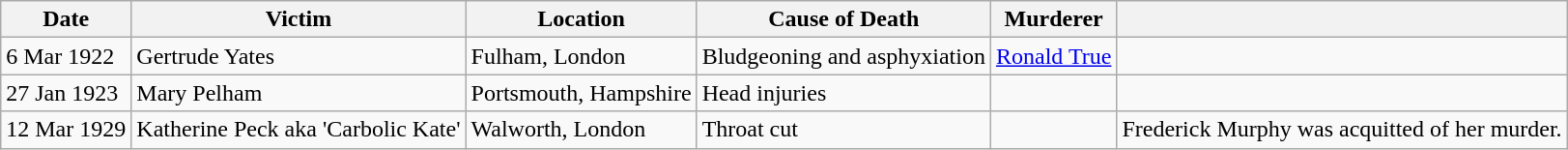<table class="wikitable">
<tr>
<th>Date</th>
<th>Victim</th>
<th>Location</th>
<th>Cause of Death</th>
<th>Murderer</th>
<th></th>
</tr>
<tr>
<td>6 Mar 1922</td>
<td>Gertrude Yates</td>
<td>Fulham, London</td>
<td>Bludgeoning and asphyxiation</td>
<td><a href='#'>Ronald True</a></td>
<td></td>
</tr>
<tr>
<td>27 Jan 1923</td>
<td>Mary Pelham</td>
<td>Portsmouth, Hampshire</td>
<td>Head injuries</td>
<td></td>
<td></td>
</tr>
<tr>
<td>12 Mar 1929</td>
<td>Katherine Peck aka 'Carbolic Kate'</td>
<td>Walworth, London</td>
<td>Throat cut</td>
<td></td>
<td>Frederick Murphy was acquitted of her murder.</td>
</tr>
</table>
